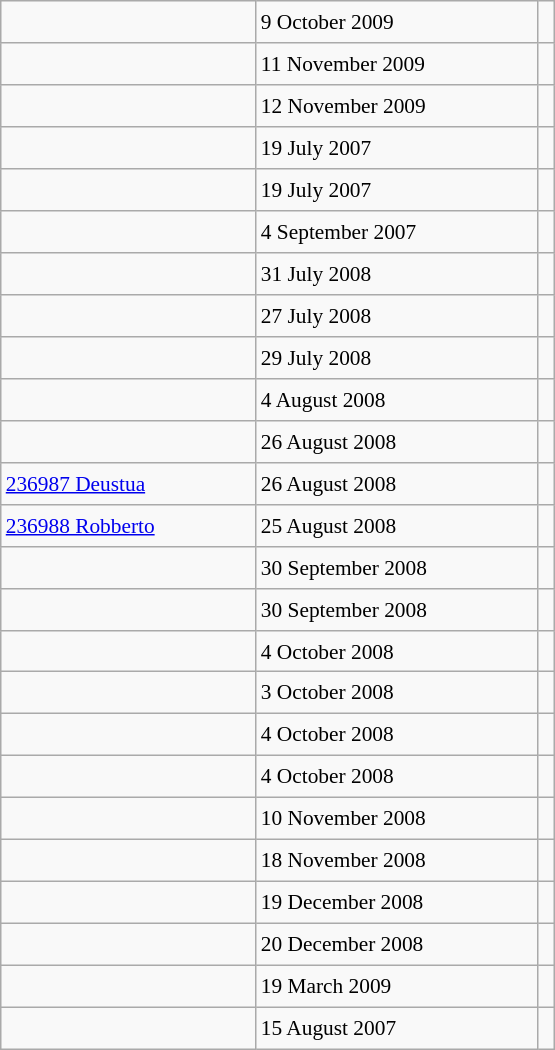<table class="wikitable" style="font-size: 89%; float: left; width: 26em; margin-right: 1em; height: 700px">
<tr>
<td></td>
<td>9 October 2009</td>
<td></td>
</tr>
<tr>
<td></td>
<td>11 November 2009</td>
<td></td>
</tr>
<tr>
<td></td>
<td>12 November 2009</td>
<td></td>
</tr>
<tr>
<td></td>
<td>19 July 2007</td>
<td></td>
</tr>
<tr>
<td></td>
<td>19 July 2007</td>
<td></td>
</tr>
<tr>
<td></td>
<td>4 September 2007</td>
<td></td>
</tr>
<tr>
<td></td>
<td>31 July 2008</td>
<td></td>
</tr>
<tr>
<td></td>
<td>27 July 2008</td>
<td></td>
</tr>
<tr>
<td></td>
<td>29 July 2008</td>
<td></td>
</tr>
<tr>
<td></td>
<td>4 August 2008</td>
<td></td>
</tr>
<tr>
<td></td>
<td>26 August 2008</td>
<td></td>
</tr>
<tr>
<td><a href='#'>236987 Deustua</a></td>
<td>26 August 2008</td>
<td></td>
</tr>
<tr>
<td><a href='#'>236988 Robberto</a></td>
<td>25 August 2008</td>
<td></td>
</tr>
<tr>
<td></td>
<td>30 September 2008</td>
<td></td>
</tr>
<tr>
<td></td>
<td>30 September 2008</td>
<td></td>
</tr>
<tr>
<td></td>
<td>4 October 2008</td>
<td></td>
</tr>
<tr>
<td></td>
<td>3 October 2008</td>
<td></td>
</tr>
<tr>
<td></td>
<td>4 October 2008</td>
<td></td>
</tr>
<tr>
<td></td>
<td>4 October 2008</td>
<td></td>
</tr>
<tr>
<td></td>
<td>10 November 2008</td>
<td></td>
</tr>
<tr>
<td></td>
<td>18 November 2008</td>
<td></td>
</tr>
<tr>
<td></td>
<td>19 December 2008</td>
<td></td>
</tr>
<tr>
<td></td>
<td>20 December 2008</td>
<td></td>
</tr>
<tr>
<td></td>
<td>19 March 2009</td>
<td></td>
</tr>
<tr>
<td></td>
<td>15 August 2007</td>
<td></td>
</tr>
</table>
